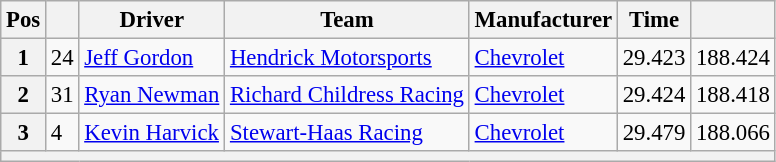<table class="wikitable" style="font-size:95%">
<tr>
<th>Pos</th>
<th></th>
<th>Driver</th>
<th>Team</th>
<th>Manufacturer</th>
<th>Time</th>
<th></th>
</tr>
<tr>
<th>1</th>
<td>24</td>
<td><a href='#'>Jeff Gordon</a></td>
<td><a href='#'>Hendrick Motorsports</a></td>
<td><a href='#'>Chevrolet</a></td>
<td>29.423</td>
<td>188.424</td>
</tr>
<tr>
<th>2</th>
<td>31</td>
<td><a href='#'>Ryan Newman</a></td>
<td><a href='#'>Richard Childress Racing</a></td>
<td><a href='#'>Chevrolet</a></td>
<td>29.424</td>
<td>188.418</td>
</tr>
<tr>
<th>3</th>
<td>4</td>
<td><a href='#'>Kevin Harvick</a></td>
<td><a href='#'>Stewart-Haas Racing</a></td>
<td><a href='#'>Chevrolet</a></td>
<td>29.479</td>
<td>188.066</td>
</tr>
<tr>
<th colspan="7"></th>
</tr>
</table>
